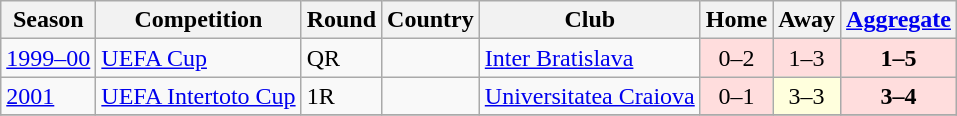<table class="wikitable">
<tr>
<th>Season</th>
<th>Competition</th>
<th>Round</th>
<th>Country</th>
<th>Club</th>
<th>Home</th>
<th>Away</th>
<th><a href='#'>Aggregate</a></th>
</tr>
<tr>
<td><a href='#'>1999–00</a></td>
<td><a href='#'>UEFA Cup</a></td>
<td>QR</td>
<td></td>
<td><a href='#'>Inter Bratislava</a></td>
<td style="text-align:center; background:#fdd;">0–2</td>
<td style="text-align:center; background:#fdd;">1–3</td>
<td style="text-align:center; background:#fdd;"><strong>1–5</strong></td>
</tr>
<tr>
<td><a href='#'>2001</a></td>
<td><a href='#'>UEFA Intertoto Cup</a></td>
<td>1R</td>
<td></td>
<td><a href='#'>Universitatea Craiova</a></td>
<td style="text-align:center; background:#fdd;">0–1</td>
<td style="text-align:center; background:#ffd;">3–3</td>
<td style="text-align:center; background:#fdd;"><strong>3–4</strong></td>
</tr>
<tr>
</tr>
</table>
